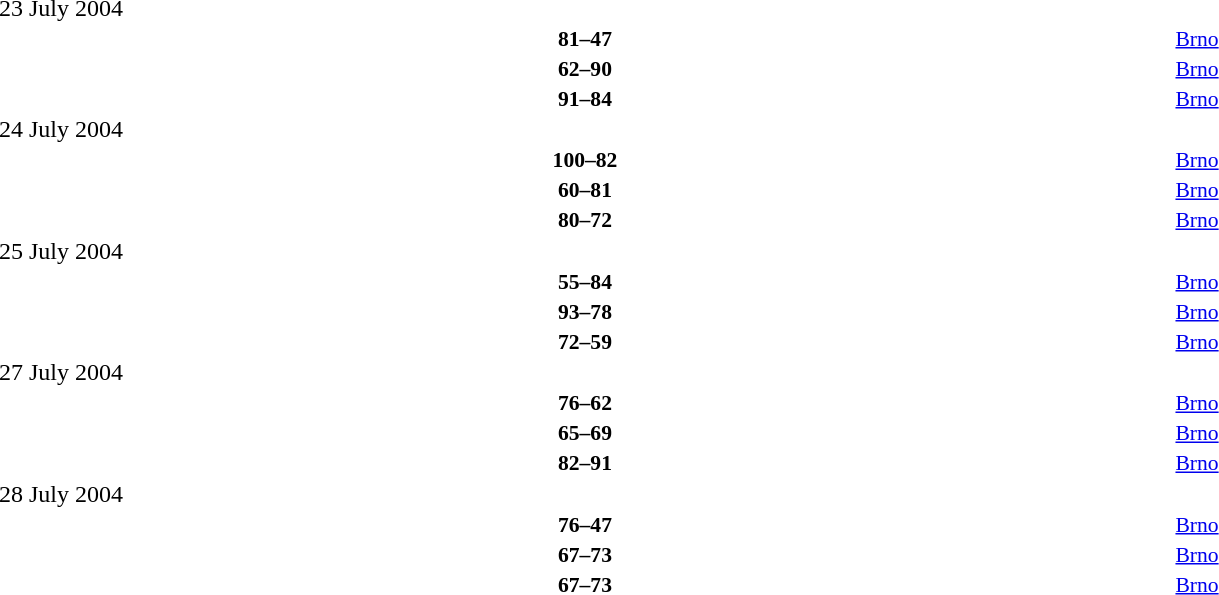<table style="width:100%;" cellspacing="1">
<tr>
<th width=25%></th>
<th width=3%></th>
<th width=6%></th>
<th width=3%></th>
<th width=25%></th>
</tr>
<tr>
<td>23 July 2004</td>
</tr>
<tr style=font-size:90%>
<td align=right><strong></strong></td>
<td></td>
<td align=center><strong>81–47</strong></td>
<td></td>
<td><strong></strong></td>
<td><a href='#'>Brno</a></td>
</tr>
<tr style=font-size:90%>
<td align=right><strong></strong></td>
<td></td>
<td align=center><strong>62–90</strong></td>
<td></td>
<td><strong></strong></td>
<td><a href='#'>Brno</a></td>
</tr>
<tr style=font-size:90%>
<td align=right><strong></strong></td>
<td></td>
<td align=center><strong>91–84</strong></td>
<td></td>
<td><strong></strong></td>
<td><a href='#'>Brno</a></td>
</tr>
<tr>
<td>24 July 2004</td>
</tr>
<tr style=font-size:90%>
<td align=right><strong></strong></td>
<td></td>
<td align=center><strong>100–82</strong></td>
<td></td>
<td><strong></strong></td>
<td><a href='#'>Brno</a></td>
</tr>
<tr style=font-size:90%>
<td align=right><strong></strong></td>
<td></td>
<td align=center><strong>60–81</strong></td>
<td></td>
<td><strong></strong></td>
<td><a href='#'>Brno</a></td>
</tr>
<tr style=font-size:90%>
<td align=right><strong></strong></td>
<td></td>
<td align=center><strong>80–72</strong></td>
<td></td>
<td><strong></strong></td>
<td><a href='#'>Brno</a></td>
</tr>
<tr>
<td>25 July 2004</td>
</tr>
<tr style=font-size:90%>
<td align=right><strong></strong></td>
<td></td>
<td align=center><strong>55–84</strong></td>
<td></td>
<td><strong></strong></td>
<td><a href='#'>Brno</a></td>
</tr>
<tr style=font-size:90%>
<td align=right><strong></strong></td>
<td></td>
<td align=center><strong>93–78</strong></td>
<td></td>
<td><strong></strong></td>
<td><a href='#'>Brno</a></td>
</tr>
<tr style=font-size:90%>
<td align=right><strong></strong></td>
<td></td>
<td align=center><strong>72–59</strong></td>
<td></td>
<td><strong></strong></td>
<td><a href='#'>Brno</a></td>
</tr>
<tr>
<td>27 July 2004</td>
</tr>
<tr style=font-size:90%>
<td align=right><strong></strong></td>
<td></td>
<td align=center><strong>76–62</strong></td>
<td></td>
<td><strong></strong></td>
<td><a href='#'>Brno</a></td>
</tr>
<tr style=font-size:90%>
<td align=right><strong></strong></td>
<td></td>
<td align=center><strong>65–69</strong></td>
<td></td>
<td><strong></strong></td>
<td><a href='#'>Brno</a></td>
</tr>
<tr style=font-size:90%>
<td align=right><strong></strong></td>
<td></td>
<td align=center><strong>82–91</strong></td>
<td></td>
<td><strong></strong></td>
<td><a href='#'>Brno</a></td>
</tr>
<tr>
<td>28 July 2004</td>
</tr>
<tr style=font-size:90%>
<td align=right><strong></strong></td>
<td></td>
<td align=center><strong>76–47</strong></td>
<td></td>
<td><strong></strong></td>
<td><a href='#'>Brno</a></td>
</tr>
<tr style=font-size:90%>
<td align=right><strong></strong></td>
<td></td>
<td align=center><strong>67–73</strong></td>
<td></td>
<td><strong></strong></td>
<td><a href='#'>Brno</a></td>
</tr>
<tr style=font-size:90%>
<td align=right><strong></strong></td>
<td></td>
<td align=center><strong>67–73</strong></td>
<td></td>
<td><strong></strong></td>
<td><a href='#'>Brno</a></td>
</tr>
</table>
